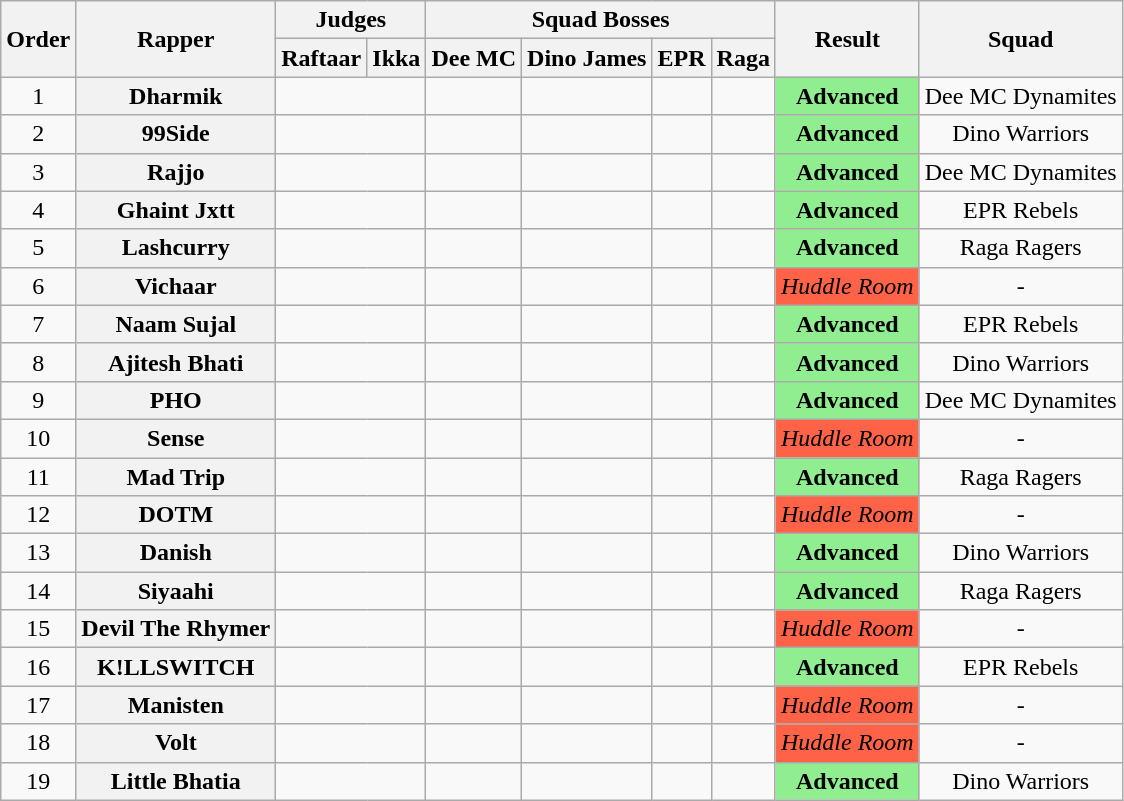<table class="wikitable" style="text-align:center">
<tr>
<th rowspan="2">Order</th>
<th rowspan="2">Rapper</th>
<th colspan="2">Judges</th>
<th colspan="4">Squad Bosses</th>
<th rowspan="2">Result</th>
<th rowspan="2">Squad</th>
</tr>
<tr>
<th>Raftaar</th>
<th>Ikka</th>
<th>Dee MC</th>
<th>Dino James</th>
<th>EPR</th>
<th>Raga</th>
</tr>
<tr>
<td>1</td>
<th>Dharmik</th>
<td colspan="2"></td>
<td></td>
<td></td>
<td></td>
<td></td>
<td bgcolor="lightgreen"><strong>Advanced</strong></td>
<td>Dee MC Dynamites</td>
</tr>
<tr>
<td>2</td>
<th>99Side</th>
<td colspan="2"></td>
<td></td>
<td></td>
<td></td>
<td></td>
<td bgcolor="lightgreen"><strong>Advanced</strong></td>
<td>Dino Warriors</td>
</tr>
<tr>
<td>3</td>
<th>Rajjo</th>
<td colspan="2"></td>
<td></td>
<td></td>
<td></td>
<td></td>
<td bgcolor="lightgreen"><strong>Advanced</strong></td>
<td>Dee MC Dynamites</td>
</tr>
<tr>
<td>4</td>
<th>Ghaint Jxtt</th>
<td colspan="2"></td>
<td></td>
<td></td>
<td></td>
<td></td>
<td bgcolor="lightgreen"><strong>Advanced</strong></td>
<td>EPR Rebels</td>
</tr>
<tr>
<td>5</td>
<th>Lashcurry</th>
<td colspan="2"></td>
<td></td>
<td></td>
<td></td>
<td></td>
<td bgcolor="lightgreen"><strong>Advanced</strong></td>
<td>Raga Ragers</td>
</tr>
<tr>
<td>6</td>
<th>Vichaar</th>
<td colspan="2"></td>
<td></td>
<td></td>
<td></td>
<td></td>
<td bgcolor="tomato"><em>Huddle Room</em></td>
<td>-</td>
</tr>
<tr>
<td>7</td>
<th>Naam Sujal</th>
<td colspan="2"></td>
<td></td>
<td></td>
<td></td>
<td></td>
<td bgcolor="lightgreen"><strong>Advanced</strong></td>
<td>EPR Rebels</td>
</tr>
<tr>
<td>8</td>
<th>Ajitesh Bhati</th>
<td colspan="2"></td>
<td></td>
<td></td>
<td></td>
<td></td>
<td bgcolor="lightgreen"><strong>Advanced</strong></td>
<td>Dino Warriors</td>
</tr>
<tr>
<td>9</td>
<th>PHO</th>
<td colspan="2"></td>
<td></td>
<td></td>
<td></td>
<td></td>
<td bgcolor="lightgreen"><strong>Advanced</strong></td>
<td>Dee MC Dynamites</td>
</tr>
<tr>
<td>10</td>
<th>Sense</th>
<td colspan="2"></td>
<td></td>
<td></td>
<td></td>
<td></td>
<td bgcolor="tomato"><em>Huddle Room</em></td>
<td>-</td>
</tr>
<tr>
<td>11</td>
<th>Mad Trip</th>
<td colspan="2"></td>
<td></td>
<td></td>
<td></td>
<td></td>
<td bgcolor="lightgreen"><strong>Advanced</strong></td>
<td>Raga Ragers</td>
</tr>
<tr>
<td>12</td>
<th>DOTM</th>
<td colspan="2"></td>
<td></td>
<td></td>
<td></td>
<td></td>
<td bgcolor="tomato"><em>Huddle Room</em></td>
<td>-</td>
</tr>
<tr>
<td>13</td>
<th>Danish</th>
<td colspan="2"></td>
<td></td>
<td></td>
<td></td>
<td></td>
<td bgcolor="lightgreen"><strong>Advanced</strong></td>
<td>Dino Warriors</td>
</tr>
<tr>
<td>14</td>
<th>Siyaahi</th>
<td colspan="2"></td>
<td></td>
<td></td>
<td></td>
<td></td>
<td bgcolor="lightgreen"><strong>Advanced</strong></td>
<td>Raga Ragers</td>
</tr>
<tr>
<td>15</td>
<th>Devil The Rhymer</th>
<td colspan="2"></td>
<td></td>
<td></td>
<td></td>
<td></td>
<td bgcolor="tomato"><em>Huddle Room</em></td>
<td>-</td>
</tr>
<tr>
<td>16</td>
<th>K!LLSWITCH</th>
<td colspan="2"></td>
<td></td>
<td></td>
<td></td>
<td></td>
<td bgcolor="lightgreen"><strong>Advanced</strong></td>
<td>EPR Rebels</td>
</tr>
<tr>
<td>17</td>
<th>Manisten</th>
<td colspan="2"></td>
<td></td>
<td></td>
<td></td>
<td></td>
<td bgcolor="tomato"><em>Huddle Room</em></td>
<td>-</td>
</tr>
<tr>
<td>18</td>
<th>Volt</th>
<td colspan="2"></td>
<td></td>
<td></td>
<td></td>
<td></td>
<td bgcolor="tomato"><em>Huddle Room</em></td>
<td>-</td>
</tr>
<tr>
<td>19</td>
<th>Little Bhatia</th>
<td colspan="2"></td>
<td></td>
<td></td>
<td></td>
<td></td>
<td bgcolor="lightgreen"><strong>Advanced</strong></td>
<td>Dino Warriors</td>
</tr>
</table>
